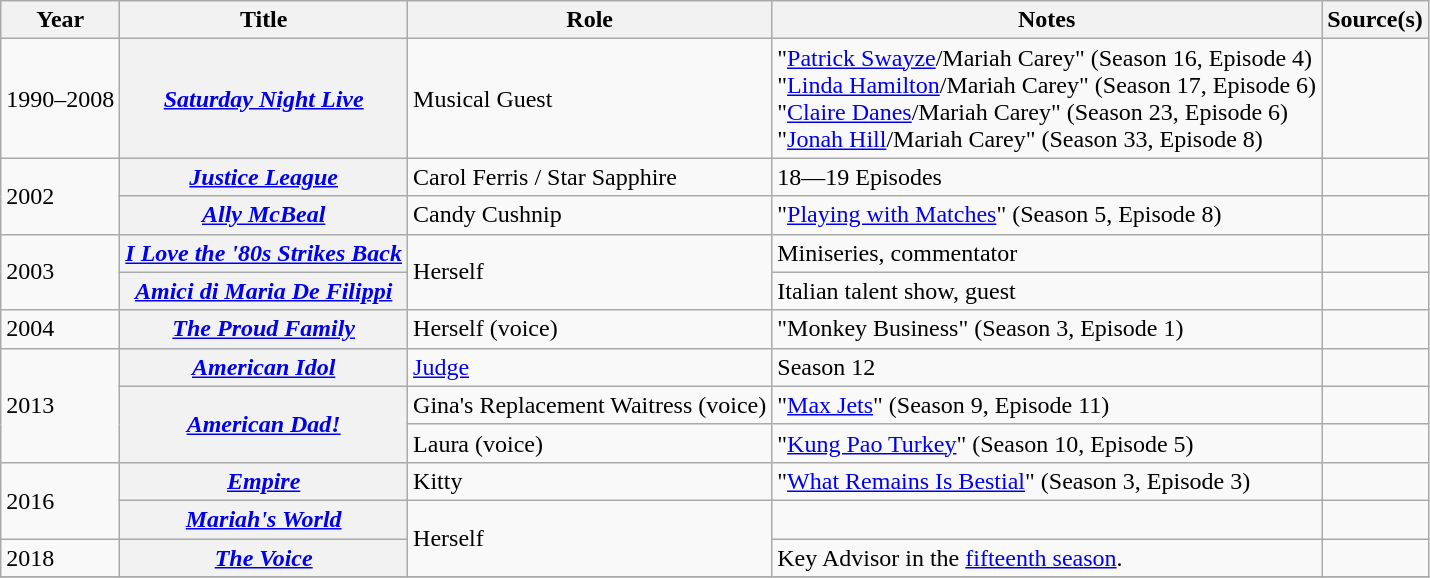<table class="wikitable sortable plainrowheaders">
<tr>
<th>Year</th>
<th>Title</th>
<th>Role</th>
<th class="unsortable">Notes</th>
<th>Source(s)</th>
</tr>
<tr>
<td>1990–2008</td>
<th scope="row"><em><a href='#'>Saturday Night Live</a> </em></th>
<td>Musical Guest</td>
<td>"<a href='#'>Patrick Swayze</a>/Mariah Carey" (Season 16, Episode 4)<br>"<a href='#'>Linda Hamilton</a>/Mariah Carey" (Season 17, Episode 6)<br>"<a href='#'>Claire Danes</a>/Mariah Carey" (Season 23, Episode 6)<br>"<a href='#'>Jonah Hill</a>/Mariah Carey" (Season 33, Episode 8)</td>
<td></td>
</tr>
<tr>
<td Rowspan="2">2002</td>
<th scope="row"><em><a href='#'>Justice League</a></em></th>
<td>Carol Ferris / Star Sapphire</td>
<td>18—19 Episodes</td>
<td></td>
</tr>
<tr>
<th scope="row"><em><a href='#'>Ally McBeal</a> </em></th>
<td>Candy Cushnip</td>
<td>"<a href='#'>Playing with Matches</a>" (Season 5, Episode 8)</td>
<td></td>
</tr>
<tr>
<td rowspan="2">2003</td>
<th scope="row"><em><a href='#'>I Love the '80s Strikes Back</a></em></th>
<td rowspan="2">Herself</td>
<td>Miniseries, commentator</td>
<td></td>
</tr>
<tr>
<th scope="row"><em><a href='#'>Amici di Maria De Filippi</a></em></th>
<td>Italian talent show, guest</td>
<td></td>
</tr>
<tr>
<td>2004</td>
<th scope="row"><em><a href='#'>The Proud Family</a></em></th>
<td>Herself (voice)</td>
<td>"Monkey Business" (Season 3, Episode 1)</td>
<td></td>
</tr>
<tr>
<td rowspan="3">2013</td>
<th scope="row"><em><a href='#'>American Idol</a></em></th>
<td><a href='#'>Judge</a></td>
<td>Season 12</td>
<td></td>
</tr>
<tr>
<th scope="row" rowspan="2"><em><a href='#'>American Dad!</a></em></th>
<td>Gina's Replacement Waitress (voice)</td>
<td>"<a href='#'>Max Jets</a>" (Season 9, Episode 11)</td>
<td></td>
</tr>
<tr>
<td>Laura (voice)</td>
<td>"<a href='#'>Kung Pao Turkey</a>" (Season 10, Episode 5)</td>
<td></td>
</tr>
<tr>
<td rowspan="2">2016</td>
<th scope="row"><em><a href='#'>Empire</a></em></th>
<td>Kitty</td>
<td>"<a href='#'>What Remains Is Bestial</a>" (Season 3, Episode 3)</td>
<td></td>
</tr>
<tr>
<th scope="row"><em><a href='#'>Mariah's World</a></em></th>
<td rowspan="2">Herself</td>
<td></td>
<td></td>
</tr>
<tr>
<td>2018</td>
<th scope="row"><em><a href='#'>The Voice</a></em></th>
<td>Key Advisor in the <a href='#'>fifteenth season</a>.</td>
<td></td>
</tr>
<tr>
</tr>
</table>
